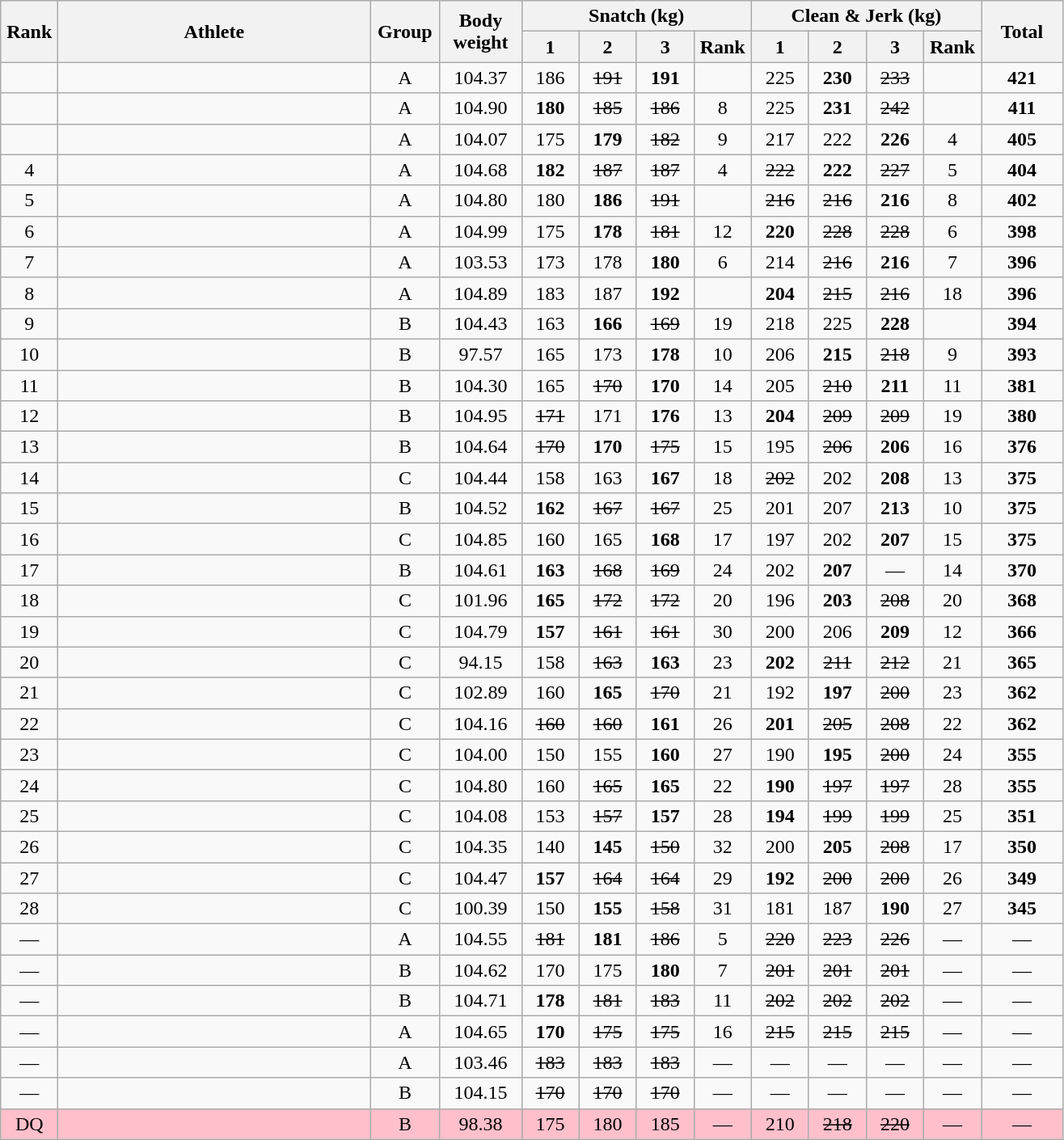<table class = "wikitable" style="text-align:center;">
<tr>
<th rowspan=2 width=40>Rank</th>
<th rowspan=2 width=250>Athlete</th>
<th rowspan=2 width=50>Group</th>
<th rowspan=2 width=60>Body weight</th>
<th colspan=4>Snatch (kg)</th>
<th colspan=4>Clean & Jerk (kg)</th>
<th rowspan=2 width=60>Total</th>
</tr>
<tr>
<th width=40>1</th>
<th width=40>2</th>
<th width=40>3</th>
<th width=40>Rank</th>
<th width=40>1</th>
<th width=40>2</th>
<th width=40>3</th>
<th width=40>Rank</th>
</tr>
<tr>
<td></td>
<td align=left></td>
<td>A</td>
<td>104.37</td>
<td>186</td>
<td><s>191 </s></td>
<td><strong>191</strong></td>
<td></td>
<td>225</td>
<td><strong>230</strong></td>
<td><s>233 </s></td>
<td></td>
<td><strong>421</strong></td>
</tr>
<tr>
<td></td>
<td align=left></td>
<td>A</td>
<td>104.90</td>
<td><strong>180</strong></td>
<td><s>185 </s></td>
<td><s>186 </s></td>
<td>8</td>
<td>225</td>
<td><strong>231</strong></td>
<td><s>242 </s></td>
<td></td>
<td><strong>411</strong></td>
</tr>
<tr>
<td></td>
<td align=left></td>
<td>A</td>
<td>104.07</td>
<td>175</td>
<td><strong>179</strong></td>
<td><s>182 </s></td>
<td>9</td>
<td>217</td>
<td>222</td>
<td><strong>226</strong></td>
<td>4</td>
<td><strong>405</strong></td>
</tr>
<tr>
<td>4</td>
<td align=left></td>
<td>A</td>
<td>104.68</td>
<td><strong>182</strong></td>
<td><s>187 </s></td>
<td><s>187 </s></td>
<td>4</td>
<td><s>222 </s></td>
<td><strong>222</strong></td>
<td><s>227 </s></td>
<td>5</td>
<td><strong>404</strong></td>
</tr>
<tr>
<td>5</td>
<td align=left></td>
<td>A</td>
<td>104.80</td>
<td>180</td>
<td><strong>186</strong></td>
<td><s>191 </s></td>
<td></td>
<td><s>216 </s></td>
<td><s>216 </s></td>
<td><strong>216</strong></td>
<td>8</td>
<td><strong>402</strong></td>
</tr>
<tr>
<td>6</td>
<td align=left></td>
<td>A</td>
<td>104.99</td>
<td>175</td>
<td><strong>178</strong></td>
<td><s>181 </s></td>
<td>12</td>
<td><strong>220</strong></td>
<td><s>228 </s></td>
<td><s>228 </s></td>
<td>6</td>
<td><strong>398</strong></td>
</tr>
<tr>
<td>7</td>
<td align=left></td>
<td>A</td>
<td>103.53</td>
<td>173</td>
<td>178</td>
<td><strong>180</strong></td>
<td>6</td>
<td>214</td>
<td><s>216 </s></td>
<td><strong>216</strong></td>
<td>7</td>
<td><strong>396</strong></td>
</tr>
<tr>
<td>8</td>
<td align=left></td>
<td>A</td>
<td>104.89</td>
<td>183</td>
<td>187</td>
<td><strong>192</strong></td>
<td></td>
<td><strong>204</strong></td>
<td><s>215 </s></td>
<td><s>216 </s></td>
<td>18</td>
<td><strong>396</strong></td>
</tr>
<tr>
<td>9</td>
<td align=left></td>
<td>B</td>
<td>104.43</td>
<td>163</td>
<td><strong>166</strong></td>
<td><s>169 </s></td>
<td>19</td>
<td>218</td>
<td>225</td>
<td><strong>228</strong></td>
<td></td>
<td><strong>394</strong></td>
</tr>
<tr>
<td>10</td>
<td align=left></td>
<td>B</td>
<td>97.57</td>
<td>165</td>
<td>173</td>
<td><strong>178</strong></td>
<td>10</td>
<td>206</td>
<td><strong>215</strong></td>
<td><s>218 </s></td>
<td>9</td>
<td><strong>393</strong></td>
</tr>
<tr>
<td>11</td>
<td align=left></td>
<td>B</td>
<td>104.30</td>
<td>165</td>
<td><s>170 </s></td>
<td><strong>170</strong></td>
<td>14</td>
<td>205</td>
<td><s>210 </s></td>
<td><strong>211</strong></td>
<td>11</td>
<td><strong>381</strong></td>
</tr>
<tr>
<td>12</td>
<td align=left></td>
<td>B</td>
<td>104.95</td>
<td><s>171 </s></td>
<td>171</td>
<td><strong>176</strong></td>
<td>13</td>
<td><strong>204</strong></td>
<td><s>209 </s></td>
<td><s>209 </s></td>
<td>19</td>
<td><strong>380</strong></td>
</tr>
<tr>
<td>13</td>
<td align=left></td>
<td>B</td>
<td>104.64</td>
<td><s>170 </s></td>
<td><strong>170</strong></td>
<td><s>175 </s></td>
<td>15</td>
<td>195</td>
<td><s>206 </s></td>
<td><strong>206</strong></td>
<td>16</td>
<td><strong>376</strong></td>
</tr>
<tr>
<td>14</td>
<td align=left></td>
<td>C</td>
<td>104.44</td>
<td>158</td>
<td>163</td>
<td><strong>167</strong></td>
<td>18</td>
<td><s>202 </s></td>
<td>202</td>
<td><strong>208</strong></td>
<td>13</td>
<td><strong>375</strong></td>
</tr>
<tr>
<td>15</td>
<td align=left></td>
<td>B</td>
<td>104.52</td>
<td><strong>162</strong></td>
<td><s>167 </s></td>
<td><s>167 </s></td>
<td>25</td>
<td>201</td>
<td>207</td>
<td><strong>213</strong></td>
<td>10</td>
<td><strong>375</strong></td>
</tr>
<tr>
<td>16</td>
<td align=left></td>
<td>C</td>
<td>104.85</td>
<td>160</td>
<td>165</td>
<td><strong>168</strong></td>
<td>17</td>
<td>197</td>
<td>202</td>
<td><strong>207</strong></td>
<td>15</td>
<td><strong>375</strong></td>
</tr>
<tr>
<td>17</td>
<td align=left></td>
<td>B</td>
<td>104.61</td>
<td><strong>163</strong></td>
<td><s>168 </s></td>
<td><s>169 </s></td>
<td>24</td>
<td>202</td>
<td><strong>207</strong></td>
<td>—</td>
<td>14</td>
<td><strong>370</strong></td>
</tr>
<tr>
<td>18</td>
<td align=left></td>
<td>C</td>
<td>101.96</td>
<td><strong>165</strong></td>
<td><s>172 </s></td>
<td><s>172 </s></td>
<td>20</td>
<td>196</td>
<td><strong>203</strong></td>
<td><s>208 </s></td>
<td>20</td>
<td><strong>368</strong></td>
</tr>
<tr>
<td>19</td>
<td align=left></td>
<td>C</td>
<td>104.79</td>
<td><strong>157</strong></td>
<td><s>161 </s></td>
<td><s>161 </s></td>
<td>30</td>
<td>200</td>
<td>206</td>
<td><strong>209</strong></td>
<td>12</td>
<td><strong>366</strong></td>
</tr>
<tr>
<td>20</td>
<td align=left></td>
<td>C</td>
<td>94.15</td>
<td>158</td>
<td><s>163 </s></td>
<td><strong>163</strong></td>
<td>23</td>
<td><strong>202</strong></td>
<td><s>211 </s></td>
<td><s>212 </s></td>
<td>21</td>
<td><strong>365</strong></td>
</tr>
<tr>
<td>21</td>
<td align=left></td>
<td>C</td>
<td>102.89</td>
<td>160</td>
<td><strong>165</strong></td>
<td><s>170 </s></td>
<td>21</td>
<td>192</td>
<td><strong>197</strong></td>
<td><s>200 </s></td>
<td>23</td>
<td><strong>362</strong></td>
</tr>
<tr>
<td>22</td>
<td align=left></td>
<td>C</td>
<td>104.16</td>
<td><s>160 </s></td>
<td><s>160 </s></td>
<td><strong>161</strong></td>
<td>26</td>
<td><strong>201</strong></td>
<td><s>205 </s></td>
<td><s>208 </s></td>
<td>22</td>
<td><strong>362</strong></td>
</tr>
<tr>
<td>23</td>
<td align=left></td>
<td>C</td>
<td>104.00</td>
<td>150</td>
<td>155</td>
<td><strong>160</strong></td>
<td>27</td>
<td>190</td>
<td><strong>195</strong></td>
<td><s>200 </s></td>
<td>24</td>
<td><strong>355</strong></td>
</tr>
<tr>
<td>24</td>
<td align=left></td>
<td>C</td>
<td>104.80</td>
<td>160</td>
<td><s>165 </s></td>
<td><strong>165</strong></td>
<td>22</td>
<td><strong>190</strong></td>
<td><s>197 </s></td>
<td><s>197 </s></td>
<td>28</td>
<td><strong>355</strong></td>
</tr>
<tr>
<td>25</td>
<td align=left></td>
<td>C</td>
<td>104.08</td>
<td>153</td>
<td><s>157 </s></td>
<td><strong>157</strong></td>
<td>28</td>
<td><strong>194</strong></td>
<td><s>199 </s></td>
<td><s>199 </s></td>
<td>25</td>
<td><strong>351</strong></td>
</tr>
<tr>
<td>26</td>
<td align=left></td>
<td>C</td>
<td>104.35</td>
<td>140</td>
<td><strong>145</strong></td>
<td><s>150 </s></td>
<td>32</td>
<td>200</td>
<td><strong>205</strong></td>
<td><s>208 </s></td>
<td>17</td>
<td><strong>350</strong></td>
</tr>
<tr>
<td>27</td>
<td align=left></td>
<td>C</td>
<td>104.47</td>
<td><strong>157</strong></td>
<td><s>164 </s></td>
<td><s>164 </s></td>
<td>29</td>
<td><strong>192</strong></td>
<td><s>200 </s></td>
<td><s>200 </s></td>
<td>26</td>
<td><strong>349</strong></td>
</tr>
<tr>
<td>28</td>
<td align=left></td>
<td>C</td>
<td>100.39</td>
<td>150</td>
<td><strong>155</strong></td>
<td><s>158 </s></td>
<td>31</td>
<td>181</td>
<td>187</td>
<td><strong>190</strong></td>
<td>27</td>
<td><strong>345</strong></td>
</tr>
<tr>
<td>—</td>
<td align=left></td>
<td>A</td>
<td>104.55</td>
<td><s>181 </s></td>
<td><strong>181</strong></td>
<td><s>186 </s></td>
<td>5</td>
<td><s>220 </s></td>
<td><s>223 </s></td>
<td><s>226 </s></td>
<td>—</td>
<td>—</td>
</tr>
<tr>
<td>—</td>
<td align=left></td>
<td>B</td>
<td>104.62</td>
<td>170</td>
<td>175</td>
<td><strong>180</strong></td>
<td>7</td>
<td><s>201 </s></td>
<td><s>201 </s></td>
<td><s>201 </s></td>
<td>—</td>
<td>—</td>
</tr>
<tr>
<td>—</td>
<td align=left></td>
<td>B</td>
<td>104.71</td>
<td><strong>178</strong></td>
<td><s>181 </s></td>
<td><s>183 </s></td>
<td>11</td>
<td><s>202 </s></td>
<td><s>202 </s></td>
<td><s>202 </s></td>
<td>—</td>
<td>—</td>
</tr>
<tr>
<td>—</td>
<td align=left></td>
<td>A</td>
<td>104.65</td>
<td><strong>170</strong></td>
<td><s>175 </s></td>
<td><s>175 </s></td>
<td>16</td>
<td><s>215 </s></td>
<td><s>215 </s></td>
<td><s>215 </s></td>
<td>—</td>
<td>—</td>
</tr>
<tr>
<td>—</td>
<td align=left></td>
<td>A</td>
<td>103.46</td>
<td><s>183 </s></td>
<td><s>183 </s></td>
<td><s>183 </s></td>
<td>—</td>
<td>—</td>
<td>—</td>
<td>—</td>
<td>—</td>
<td>—</td>
</tr>
<tr>
<td>—</td>
<td align=left></td>
<td>B</td>
<td>104.15</td>
<td><s>170 </s></td>
<td><s>170 </s></td>
<td><s>170 </s></td>
<td>—</td>
<td>—</td>
<td>—</td>
<td>—</td>
<td>—</td>
<td>—</td>
</tr>
<tr bgcolor=pink>
<td>DQ</td>
<td align=left></td>
<td>B</td>
<td>98.38</td>
<td>175</td>
<td>180</td>
<td>185</td>
<td>—</td>
<td>210</td>
<td><s>218 </s></td>
<td><s>220 </s></td>
<td>—</td>
<td>—</td>
</tr>
</table>
